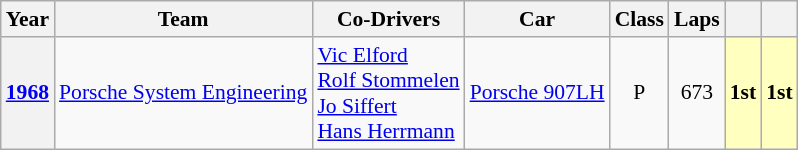<table class="wikitable" style="text-align:center; font-size:90%">
<tr>
<th>Year</th>
<th>Team</th>
<th>Co-Drivers</th>
<th>Car</th>
<th>Class</th>
<th>Laps</th>
<th></th>
<th></th>
</tr>
<tr>
<th><a href='#'>1968</a></th>
<td align=left> <a href='#'>Porsche System Engineering</a></td>
<td align=left> <a href='#'>Vic Elford</a><br> <a href='#'>Rolf Stommelen</a><br> <a href='#'>Jo Siffert</a><br> <a href='#'>Hans Herrmann</a></td>
<td align=left><a href='#'>Porsche 907LH</a></td>
<td>P</td>
<td>673</td>
<td style="background:#ffffbf;"><strong>1st</strong></td>
<td style="background:#ffffbf;"><strong>1st</strong></td>
</tr>
</table>
